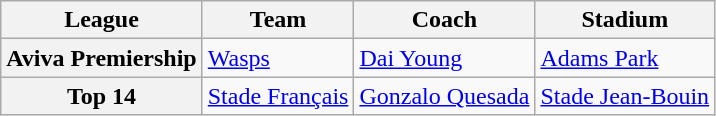<table class="wikitable">
<tr>
<th>League</th>
<th>Team</th>
<th>Coach</th>
<th>Stadium</th>
</tr>
<tr>
<th>Aviva Premiership</th>
<td> <a href='#'>Wasps</a></td>
<td> <a href='#'>Dai Young</a></td>
<td><a href='#'>Adams Park</a></td>
</tr>
<tr>
<th>Top 14</th>
<td> <a href='#'>Stade Français</a></td>
<td> <a href='#'>Gonzalo Quesada</a></td>
<td><a href='#'>Stade Jean-Bouin</a></td>
</tr>
</table>
